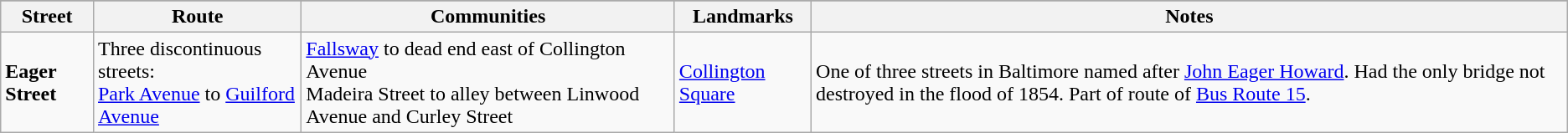<table class="wikitable">
<tr style="background-color:#DDDDDD;text-align:center;">
</tr>
<tr>
<th>Street</th>
<th>Route</th>
<th>Communities</th>
<th>Landmarks</th>
<th>Notes</th>
</tr>
<tr>
<td><strong>Eager Street</strong></td>
<td>Three discontinuous streets:<br><a href='#'>Park Avenue</a> to <a href='#'>Guilford Avenue</a><br></td>
<td><a href='#'>Fallsway</a> to dead end east of Collington Avenue<br>Madeira Street to alley between Linwood Avenue and Curley Street</td>
<td><a href='#'>Collington Square</a></td>
<td>One of three streets in Baltimore named after <a href='#'>John Eager Howard</a>. Had the only bridge not destroyed in the flood of 1854. Part of route of <a href='#'>Bus Route 15</a>.</td>
</tr>
</table>
